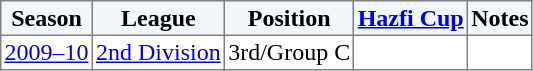<table border="1" cellpadding="2" style="border-collapse:collapse; text-align:center; font-size:normal;">
<tr style="background:#f0f6fa;">
<th>Season</th>
<th>League</th>
<th>Position</th>
<th><a href='#'>Hazfi Cup</a></th>
<th>Notes</th>
</tr>
<tr>
<td><a href='#'>2009–10</a></td>
<td><a href='#'>2nd Division</a></td>
<td>3rd/Group C</td>
<td></td>
<td></td>
</tr>
</table>
